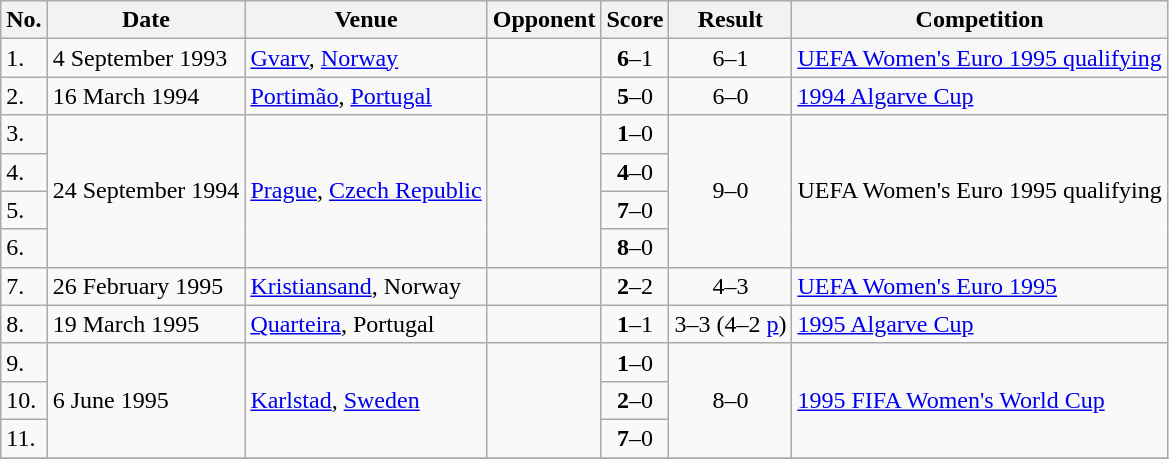<table class="wikitable">
<tr>
<th>No.</th>
<th>Date</th>
<th>Venue</th>
<th>Opponent</th>
<th>Score</th>
<th>Result</th>
<th>Competition</th>
</tr>
<tr>
<td>1.</td>
<td>4 September 1993</td>
<td><a href='#'>Gvarv</a>, <a href='#'>Norway</a></td>
<td></td>
<td align=center><strong>6</strong>–1</td>
<td align=center>6–1</td>
<td><a href='#'>UEFA Women's Euro 1995 qualifying</a></td>
</tr>
<tr>
<td>2.</td>
<td>16 March 1994</td>
<td><a href='#'>Portimão</a>, <a href='#'>Portugal</a></td>
<td></td>
<td align=center><strong>5</strong>–0</td>
<td align=center>6–0</td>
<td><a href='#'>1994 Algarve Cup</a></td>
</tr>
<tr>
<td>3.</td>
<td rowspan=4>24 September 1994</td>
<td rowspan=4><a href='#'>Prague</a>, <a href='#'>Czech Republic</a></td>
<td rowspan=4></td>
<td align=center><strong>1</strong>–0</td>
<td rowspan=4 align=center>9–0</td>
<td rowspan=4>UEFA Women's Euro 1995 qualifying</td>
</tr>
<tr>
<td>4.</td>
<td align=center><strong>4</strong>–0</td>
</tr>
<tr>
<td>5.</td>
<td align=center><strong>7</strong>–0</td>
</tr>
<tr>
<td>6.</td>
<td align=center><strong>8</strong>–0</td>
</tr>
<tr>
<td>7.</td>
<td>26 February 1995</td>
<td><a href='#'>Kristiansand</a>, Norway</td>
<td></td>
<td align=center><strong>2</strong>–2</td>
<td align=center>4–3</td>
<td><a href='#'>UEFA Women's Euro 1995</a></td>
</tr>
<tr>
<td>8.</td>
<td>19 March 1995</td>
<td><a href='#'>Quarteira</a>, Portugal</td>
<td></td>
<td align=center><strong>1</strong>–1</td>
<td align=center>3–3  (4–2 <a href='#'>p</a>)</td>
<td><a href='#'>1995 Algarve Cup</a></td>
</tr>
<tr>
<td>9.</td>
<td rowspan=3>6 June 1995</td>
<td rowspan=3><a href='#'>Karlstad</a>, <a href='#'>Sweden</a></td>
<td rowspan=3></td>
<td align=center><strong>1</strong>–0</td>
<td rowspan=3 align=center>8–0</td>
<td rowspan=3><a href='#'>1995 FIFA Women's World Cup</a></td>
</tr>
<tr>
<td>10.</td>
<td align=center><strong>2</strong>–0</td>
</tr>
<tr>
<td>11.</td>
<td align=center><strong>7</strong>–0</td>
</tr>
<tr>
</tr>
</table>
